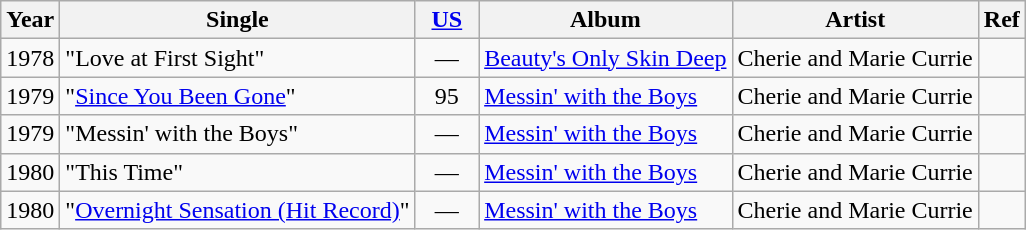<table class="wikitable">
<tr>
<th>Year</th>
<th>Single</th>
<th style="width:35px;"><a href='#'>US</a></th>
<th>Album</th>
<th>Artist</th>
<th>Ref</th>
</tr>
<tr>
<td>1978</td>
<td>"Love at First Sight"</td>
<td style="text-align:center;">—</td>
<td><a href='#'>Beauty's Only Skin Deep</a></td>
<td>Cherie and Marie Currie</td>
<td></td>
</tr>
<tr>
<td>1979</td>
<td>"<a href='#'>Since You Been Gone</a>"</td>
<td style="text-align:center;">95</td>
<td><a href='#'>Messin' with the Boys</a></td>
<td>Cherie and Marie Currie</td>
<td></td>
</tr>
<tr>
<td>1979</td>
<td>"Messin' with the Boys"</td>
<td style="text-align:center;">—</td>
<td><a href='#'>Messin' with the Boys</a></td>
<td>Cherie and Marie Currie</td>
<td></td>
</tr>
<tr>
<td>1980</td>
<td>"This Time"</td>
<td style="text-align:center;">—</td>
<td><a href='#'>Messin' with the Boys</a></td>
<td>Cherie and Marie Currie</td>
<td></td>
</tr>
<tr>
<td>1980</td>
<td>"<a href='#'>Overnight Sensation (Hit Record)</a>"</td>
<td align="center">—</td>
<td><a href='#'>Messin' with the Boys</a></td>
<td>Cherie and Marie Currie</td>
<td></td>
</tr>
</table>
